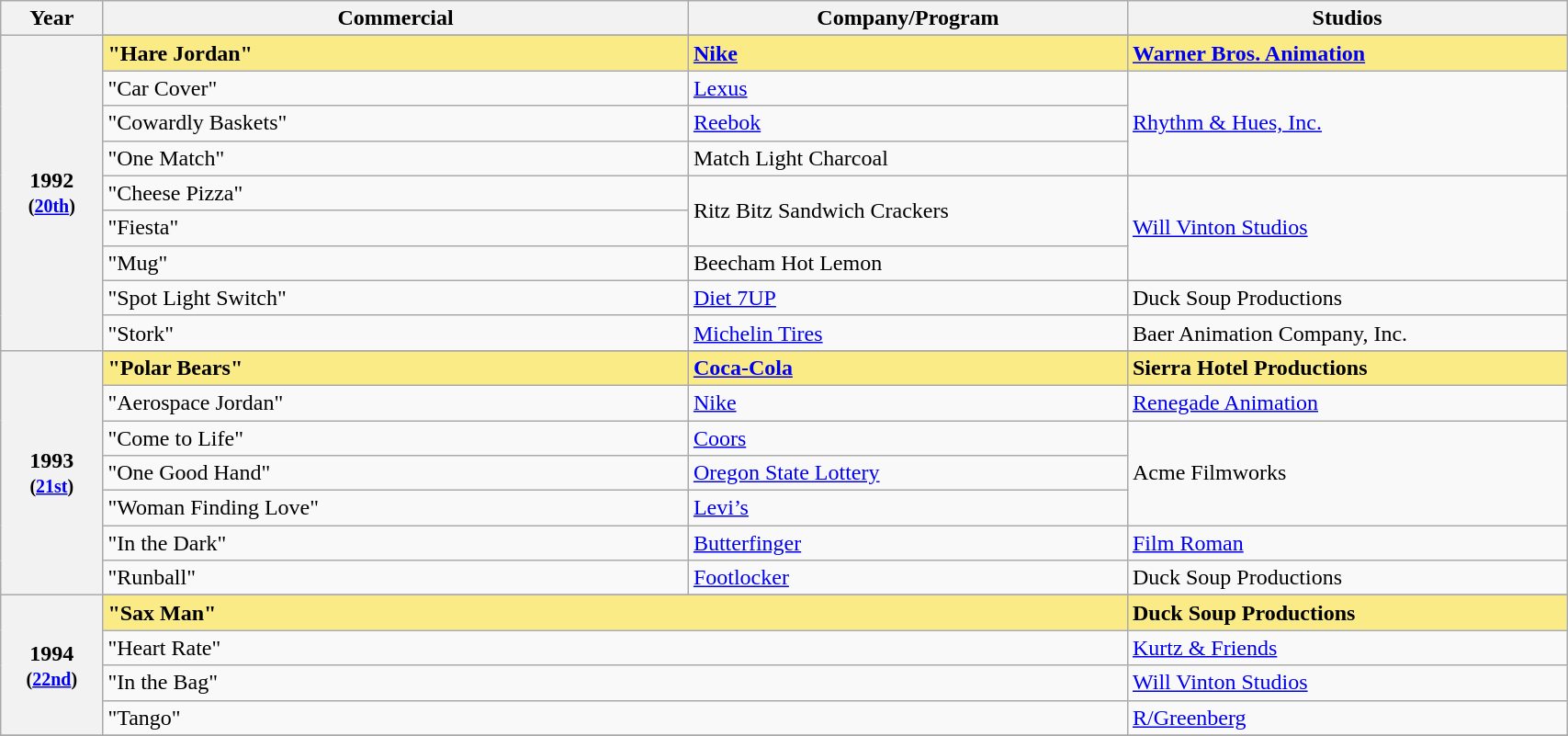<table class="wikitable" style="width:90%;">
<tr>
<th style="width:3%;">Year</th>
<th style="width:20%;">Commercial</th>
<th style="width:15%;">Company/Program</th>
<th style="width:15%;">Studios</th>
</tr>
<tr>
<th rowspan="10" style="text-align:center;">1992 <br><small>(<a href='#'>20th</a>)</small><br></th>
</tr>
<tr style="background:#FAEB86;">
<td><strong>"Hare Jordan"</strong></td>
<td><strong><a href='#'>Nike</a></strong></td>
<td><strong><a href='#'>Warner Bros. Animation</a></strong></td>
</tr>
<tr>
<td>"Car Cover"</td>
<td><a href='#'>Lexus</a></td>
<td rowspan="3"><a href='#'>Rhythm & Hues, Inc.</a></td>
</tr>
<tr>
<td>"Cowardly Baskets"</td>
<td><a href='#'>Reebok</a></td>
</tr>
<tr>
<td>"One Match"</td>
<td>Match Light Charcoal</td>
</tr>
<tr>
<td>"Cheese Pizza"</td>
<td rowspan="2">Ritz Bitz Sandwich Crackers</td>
<td rowspan="3"><a href='#'>Will Vinton Studios</a></td>
</tr>
<tr>
<td>"Fiesta"</td>
</tr>
<tr>
<td>"Mug"</td>
<td>Beecham Hot Lemon</td>
</tr>
<tr>
<td>"Spot Light Switch"</td>
<td><a href='#'>Diet 7UP</a></td>
<td>Duck Soup Productions</td>
</tr>
<tr>
<td>"Stork"</td>
<td><a href='#'>Michelin Tires</a></td>
<td>Baer Animation Company, Inc.</td>
</tr>
<tr>
<th rowspan="8" style="text-align:center;">1993 <br><small>(<a href='#'>21st</a>)</small><br></th>
</tr>
<tr style="background:#FAEB86;">
<td><strong>"Polar Bears"</strong></td>
<td><strong><a href='#'>Coca-Cola</a></strong></td>
<td><strong>Sierra Hotel Productions</strong></td>
</tr>
<tr>
<td>"Aerospace Jordan"</td>
<td><a href='#'>Nike</a></td>
<td><a href='#'>Renegade Animation</a></td>
</tr>
<tr>
<td>"Come to Life"</td>
<td><a href='#'>Coors</a></td>
<td rowspan="3">Acme Filmworks</td>
</tr>
<tr>
<td>"One Good Hand"</td>
<td><a href='#'>Oregon State Lottery</a></td>
</tr>
<tr>
<td>"Woman Finding Love"</td>
<td><a href='#'>Levi’s</a></td>
</tr>
<tr>
<td>"In the Dark"</td>
<td><a href='#'>Butterfinger</a></td>
<td><a href='#'>Film Roman</a></td>
</tr>
<tr>
<td>"Runball"</td>
<td><a href='#'>Footlocker</a></td>
<td>Duck Soup Productions</td>
</tr>
<tr>
<th rowspan="5" style="text-align:center;">1994 <br><small>(<a href='#'>22nd</a>)</small><br></th>
</tr>
<tr style="background:#FAEB86;">
<td colspan="2"><strong>"Sax Man"</strong></td>
<td><strong>Duck Soup Productions</strong></td>
</tr>
<tr>
<td colspan="2">"Heart Rate"</td>
<td><a href='#'>Kurtz & Friends</a></td>
</tr>
<tr>
<td colspan="2">"In the Bag"</td>
<td><a href='#'>Will Vinton Studios</a></td>
</tr>
<tr>
<td colspan="2">"Tango"</td>
<td><a href='#'>R/Greenberg</a></td>
</tr>
<tr>
</tr>
</table>
